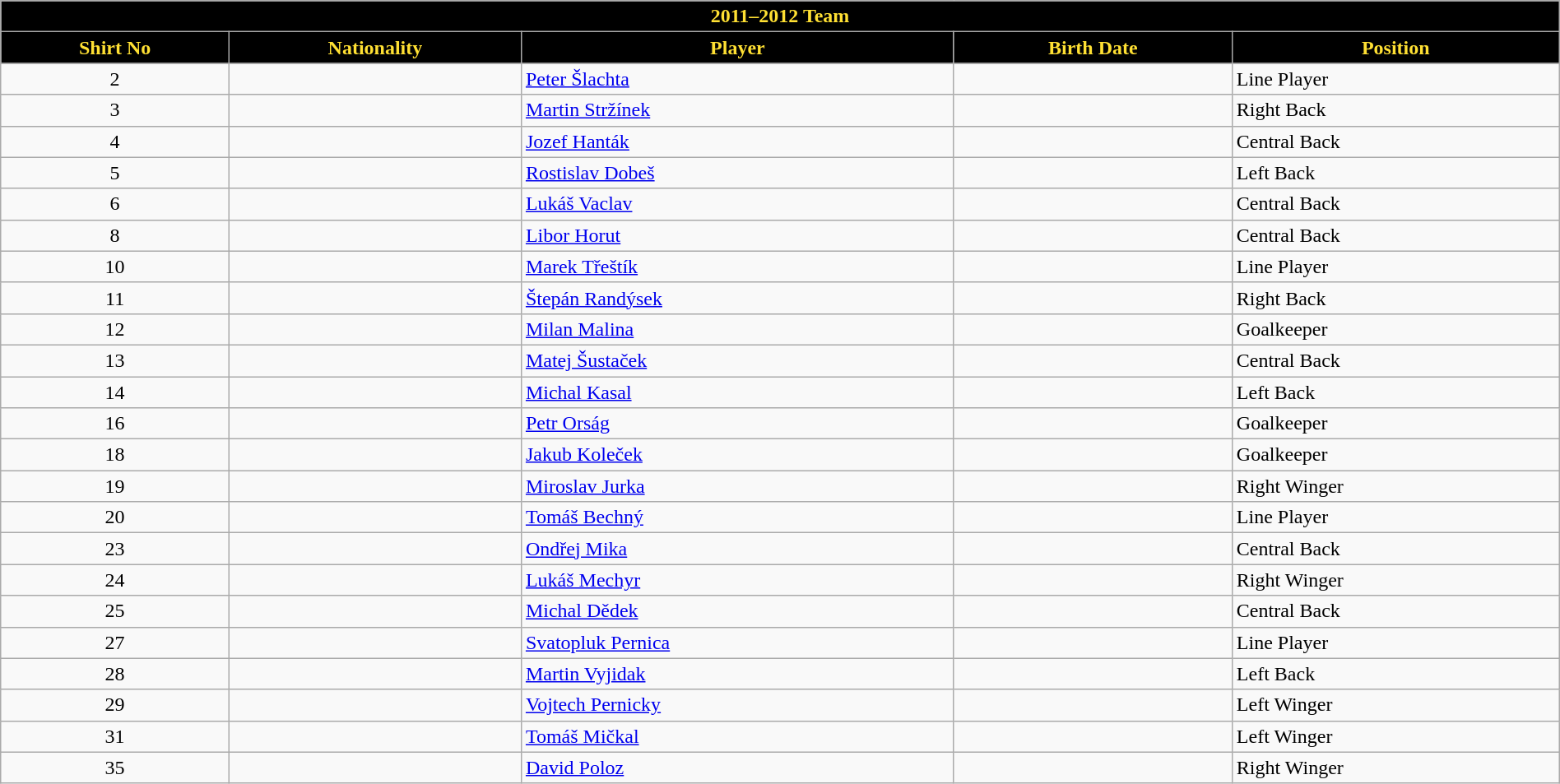<table class="wikitable collapsible collapsed" style="width:100%">
<tr>
<th colspan=5 style="background-color:#000000;color:#FFE033;text-align:center;"> <strong>2011–2012 Team</strong></th>
</tr>
<tr>
<th style="color:#FFE033; background:#000000">Shirt No</th>
<th style="color:#FFE033; background:#000000">Nationality</th>
<th style="color:#FFE033; background:#000000">Player</th>
<th style="color:#FFE033; background:#000000">Birth Date</th>
<th style="color:#FFE033; background:#000000">Position</th>
</tr>
<tr>
<td align=center>2</td>
<td></td>
<td><a href='#'>Peter Šlachta</a></td>
<td></td>
<td>Line Player</td>
</tr>
<tr>
<td align=center>3</td>
<td></td>
<td><a href='#'>Martin Stržínek</a></td>
<td></td>
<td>Right Back</td>
</tr>
<tr>
<td align=center>4</td>
<td></td>
<td><a href='#'>Jozef Hanták</a></td>
<td></td>
<td>Central Back</td>
</tr>
<tr>
<td align=center>5</td>
<td></td>
<td><a href='#'>Rostislav Dobeš</a></td>
<td></td>
<td>Left Back</td>
</tr>
<tr>
<td align=center>6</td>
<td></td>
<td><a href='#'>Lukáš Vaclav</a></td>
<td></td>
<td>Central Back</td>
</tr>
<tr>
<td align=center>8</td>
<td></td>
<td><a href='#'>Libor Horut</a></td>
<td></td>
<td>Central Back</td>
</tr>
<tr>
<td align=center>10</td>
<td></td>
<td><a href='#'>Marek Třeštík</a></td>
<td></td>
<td>Line Player</td>
</tr>
<tr>
<td align=center>11</td>
<td></td>
<td><a href='#'>Štepán Randýsek</a></td>
<td></td>
<td>Right Back</td>
</tr>
<tr>
<td align=center>12</td>
<td></td>
<td><a href='#'>Milan Malina</a></td>
<td></td>
<td>Goalkeeper</td>
</tr>
<tr>
<td align=center>13</td>
<td></td>
<td><a href='#'>Matej Šustaček</a></td>
<td></td>
<td>Central Back</td>
</tr>
<tr>
<td align=center>14</td>
<td></td>
<td><a href='#'>Michal Kasal</a></td>
<td></td>
<td>Left Back</td>
</tr>
<tr>
<td align=center>16</td>
<td></td>
<td><a href='#'>Petr Orság</a></td>
<td></td>
<td>Goalkeeper</td>
</tr>
<tr>
<td align=center>18</td>
<td></td>
<td><a href='#'>Jakub Koleček</a></td>
<td></td>
<td>Goalkeeper</td>
</tr>
<tr>
<td align=center>19</td>
<td></td>
<td><a href='#'>Miroslav Jurka</a></td>
<td></td>
<td>Right Winger</td>
</tr>
<tr>
<td align=center>20</td>
<td></td>
<td><a href='#'>Tomáš Bechný</a></td>
<td></td>
<td>Line Player</td>
</tr>
<tr>
<td align=center>23</td>
<td></td>
<td><a href='#'>Ondřej Mika</a></td>
<td></td>
<td>Central Back</td>
</tr>
<tr>
<td align=center>24</td>
<td></td>
<td><a href='#'>Lukáš Mechyr</a></td>
<td></td>
<td>Right Winger</td>
</tr>
<tr>
<td align=center>25</td>
<td></td>
<td><a href='#'>Michal Dědek</a></td>
<td></td>
<td>Central Back</td>
</tr>
<tr>
<td align=center>27</td>
<td></td>
<td><a href='#'>Svatopluk Pernica</a></td>
<td></td>
<td>Line Player</td>
</tr>
<tr>
<td align=center>28</td>
<td></td>
<td><a href='#'>Martin Vyjidak</a></td>
<td></td>
<td>Left Back</td>
</tr>
<tr>
<td align=center>29</td>
<td></td>
<td><a href='#'>Vojtech Pernicky</a></td>
<td></td>
<td>Left Winger</td>
</tr>
<tr>
<td align=center>31</td>
<td></td>
<td><a href='#'>Tomáš Mičkal</a></td>
<td></td>
<td>Left Winger</td>
</tr>
<tr>
<td align=center>35</td>
<td></td>
<td><a href='#'>David Poloz</a></td>
<td></td>
<td>Right Winger</td>
</tr>
</table>
